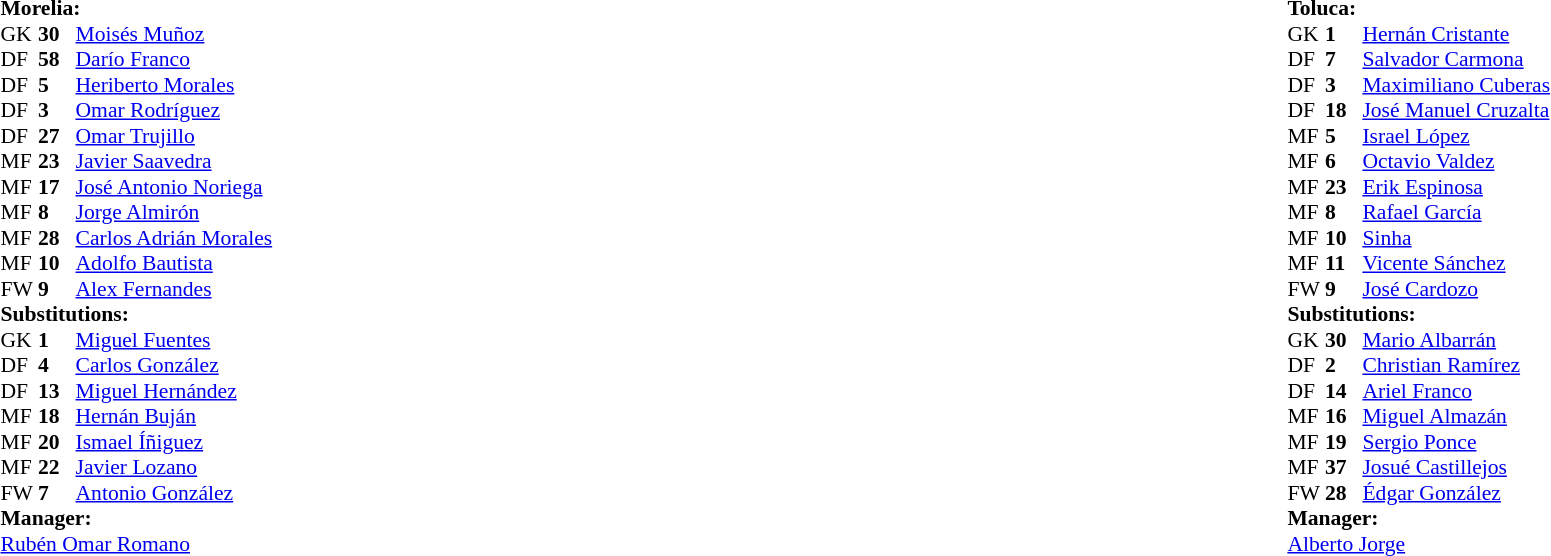<table width="100%">
<tr>
<td valign="top" width="50%"><br><table style="font-size: 90%" cellspacing="0" cellpadding="0">
<tr>
<td colspan="4"><strong>Morelia:</strong></td>
</tr>
<tr>
<th width=25></th>
<th width=25></th>
</tr>
<tr>
<td>GK</td>
<td><strong>30</strong></td>
<td> <a href='#'>Moisés Muñoz</a></td>
</tr>
<tr>
<td>DF</td>
<td><strong>58</strong></td>
<td> <a href='#'>Darío Franco</a></td>
</tr>
<tr>
<td>DF</td>
<td><strong>5</strong></td>
<td> <a href='#'>Heriberto Morales</a></td>
<td></td>
</tr>
<tr>
<td>DF</td>
<td><strong>3</strong></td>
<td> <a href='#'>Omar Rodríguez</a></td>
<td></td>
<td></td>
</tr>
<tr>
<td>DF</td>
<td><strong>27</strong></td>
<td> <a href='#'>Omar Trujillo</a></td>
</tr>
<tr>
<td>MF</td>
<td><strong>23</strong></td>
<td> <a href='#'>Javier Saavedra</a></td>
</tr>
<tr>
<td>MF</td>
<td><strong>17</strong></td>
<td> <a href='#'>José Antonio Noriega</a></td>
<td></td>
<td></td>
</tr>
<tr>
<td>MF</td>
<td><strong>8</strong></td>
<td> <a href='#'>Jorge Almirón</a></td>
<td></td>
</tr>
<tr>
<td>MF</td>
<td><strong>28</strong></td>
<td> <a href='#'>Carlos Adrián Morales</a></td>
<td></td>
<td></td>
</tr>
<tr>
<td>MF</td>
<td><strong>10</strong></td>
<td> <a href='#'>Adolfo Bautista</a></td>
</tr>
<tr>
<td>FW</td>
<td><strong>9</strong></td>
<td> <a href='#'>Alex Fernandes</a></td>
<td></td>
</tr>
<tr>
<td colspan=3><strong>Substitutions:</strong></td>
</tr>
<tr>
<td>GK</td>
<td><strong>1</strong></td>
<td> <a href='#'>Miguel Fuentes</a></td>
</tr>
<tr>
<td>DF</td>
<td><strong>4</strong></td>
<td> <a href='#'>Carlos González</a></td>
<td></td>
<td></td>
</tr>
<tr>
<td>DF</td>
<td><strong>13</strong></td>
<td> <a href='#'>Miguel Hernández</a></td>
</tr>
<tr>
<td>MF</td>
<td><strong>18</strong></td>
<td> <a href='#'>Hernán Buján</a></td>
<td></td>
<td></td>
</tr>
<tr>
<td>MF</td>
<td><strong>20</strong></td>
<td> <a href='#'>Ismael Íñiguez</a></td>
<td></td>
<td></td>
</tr>
<tr>
<td>MF</td>
<td><strong>22</strong></td>
<td> <a href='#'>Javier Lozano</a></td>
</tr>
<tr>
<td>FW</td>
<td><strong>7</strong></td>
<td> <a href='#'>Antonio González</a></td>
</tr>
<tr>
<td colspan=3><strong>Manager:</strong></td>
</tr>
<tr>
<td colspan=4> <a href='#'>Rubén Omar Romano</a></td>
</tr>
</table>
</td>
<td valign=top></td>
<td valign=top width=50%><br><table style="font-size: 90%" cellspacing="0" cellpadding="0" align=center>
<tr>
<td colspan="4"><strong>Toluca:</strong></td>
</tr>
<tr>
<th width=25></th>
<th width=25></th>
</tr>
<tr>
<td>GK</td>
<td><strong>1</strong></td>
<td> <a href='#'>Hernán Cristante</a></td>
</tr>
<tr>
<td>DF</td>
<td><strong>7</strong></td>
<td> <a href='#'>Salvador Carmona</a></td>
</tr>
<tr>
<td>DF</td>
<td><strong>3</strong></td>
<td> <a href='#'>Maximiliano Cuberas</a></td>
</tr>
<tr>
<td>DF</td>
<td><strong>18</strong></td>
<td> <a href='#'>José Manuel Cruzalta</a></td>
<td></td>
<td></td>
</tr>
<tr>
<td>MF</td>
<td><strong>5</strong></td>
<td> <a href='#'>Israel López</a></td>
</tr>
<tr>
<td>MF</td>
<td><strong>6</strong></td>
<td> <a href='#'>Octavio Valdez</a></td>
</tr>
<tr>
<td>MF</td>
<td><strong>23</strong></td>
<td> <a href='#'>Erik Espinosa</a></td>
</tr>
<tr>
<td>MF</td>
<td><strong>8</strong></td>
<td> <a href='#'>Rafael García</a></td>
<td></td>
</tr>
<tr>
<td>MF</td>
<td><strong>10</strong></td>
<td> <a href='#'>Sinha</a></td>
<td></td>
<td></td>
</tr>
<tr>
<td>MF</td>
<td><strong>11</strong></td>
<td> <a href='#'>Vicente Sánchez</a></td>
</tr>
<tr>
<td>FW</td>
<td><strong>9</strong></td>
<td> <a href='#'>José Cardozo</a></td>
</tr>
<tr>
<td colspan=3><strong>Substitutions:</strong></td>
</tr>
<tr>
<td>GK</td>
<td><strong>30</strong></td>
<td> <a href='#'>Mario Albarrán</a></td>
</tr>
<tr>
<td>DF</td>
<td><strong>2</strong></td>
<td> <a href='#'>Christian Ramírez</a></td>
</tr>
<tr>
<td>DF</td>
<td><strong>14</strong></td>
<td> <a href='#'>Ariel Franco</a></td>
<td></td>
<td></td>
</tr>
<tr>
<td>MF</td>
<td><strong>16</strong></td>
<td> <a href='#'>Miguel Almazán</a></td>
</tr>
<tr>
<td>MF</td>
<td><strong>19</strong></td>
<td> <a href='#'>Sergio Ponce</a></td>
</tr>
<tr>
<td>MF</td>
<td><strong>37</strong></td>
<td> <a href='#'>Josué Castillejos</a></td>
</tr>
<tr>
<td>FW</td>
<td><strong>28</strong></td>
<td> <a href='#'>Édgar González</a></td>
<td></td>
<td></td>
</tr>
<tr>
<td colspan=3><strong>Manager:</strong></td>
</tr>
<tr>
<td colspan=4> <a href='#'>Alberto Jorge</a></td>
</tr>
</table>
</td>
</tr>
</table>
